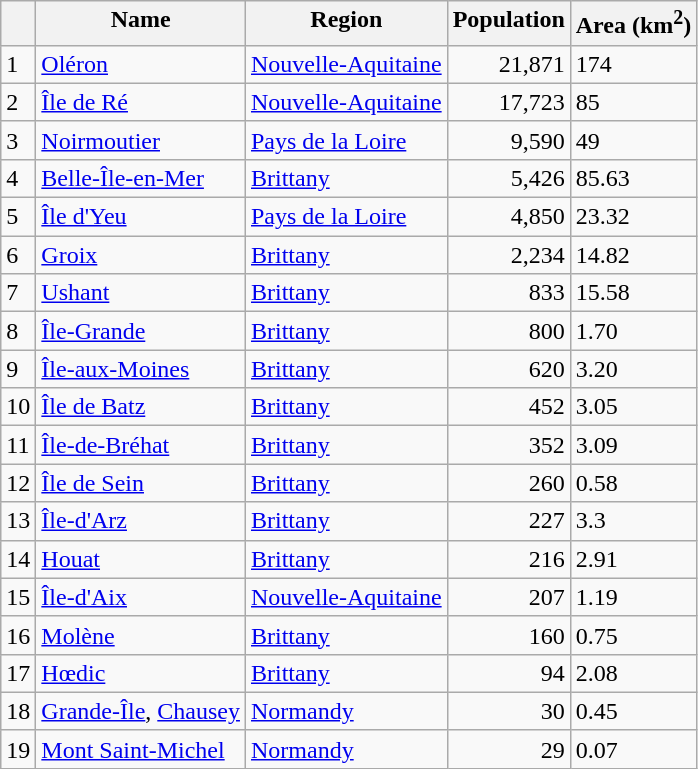<table class="wikitable sortable">
<tr valign="top">
<th> </th>
<th>Name</th>
<th>Region</th>
<th>Population</th>
<th>Area (km<sup>2</sup>)</th>
</tr>
<tr>
<td>1</td>
<td><a href='#'>Oléron</a></td>
<td><a href='#'>Nouvelle-Aquitaine</a></td>
<td style="text-align:right;">21,871</td>
<td>174</td>
</tr>
<tr>
<td>2</td>
<td><a href='#'>Île de Ré</a></td>
<td><a href='#'>Nouvelle-Aquitaine</a></td>
<td style="text-align:right;">17,723</td>
<td>85</td>
</tr>
<tr>
<td>3</td>
<td><a href='#'>Noirmoutier</a></td>
<td><a href='#'>Pays de la Loire</a></td>
<td style="text-align:right;">9,590</td>
<td>49</td>
</tr>
<tr>
<td>4</td>
<td><a href='#'>Belle-Île-en-Mer</a></td>
<td><a href='#'>Brittany</a></td>
<td style="text-align:right;">5,426</td>
<td>85.63</td>
</tr>
<tr>
<td>5</td>
<td><a href='#'>Île d'Yeu</a></td>
<td><a href='#'>Pays de la Loire</a></td>
<td style="text-align:right;">4,850</td>
<td>23.32</td>
</tr>
<tr>
<td>6</td>
<td><a href='#'>Groix</a></td>
<td><a href='#'>Brittany</a></td>
<td style="text-align:right;">2,234</td>
<td>14.82</td>
</tr>
<tr>
<td>7</td>
<td><a href='#'>Ushant</a></td>
<td><a href='#'>Brittany</a></td>
<td style="text-align:right;">833</td>
<td>15.58</td>
</tr>
<tr>
<td>8</td>
<td><a href='#'>Île-Grande</a></td>
<td><a href='#'>Brittany</a></td>
<td style="text-align:right;">800</td>
<td>1.70</td>
</tr>
<tr>
<td>9</td>
<td><a href='#'>Île-aux-Moines</a></td>
<td><a href='#'>Brittany</a></td>
<td style="text-align:right;">620</td>
<td>3.20</td>
</tr>
<tr>
<td>10</td>
<td><a href='#'>Île de Batz</a></td>
<td><a href='#'>Brittany</a></td>
<td style="text-align:right;">452</td>
<td>3.05</td>
</tr>
<tr>
<td>11</td>
<td><a href='#'>Île-de-Bréhat</a></td>
<td><a href='#'>Brittany</a></td>
<td style="text-align:right;">352</td>
<td>3.09</td>
</tr>
<tr>
<td>12</td>
<td><a href='#'>Île de Sein</a></td>
<td><a href='#'>Brittany</a></td>
<td style="text-align:right;">260</td>
<td>0.58</td>
</tr>
<tr>
<td>13</td>
<td><a href='#'>Île-d'Arz</a></td>
<td><a href='#'>Brittany</a></td>
<td style="text-align:right;">227</td>
<td>3.3</td>
</tr>
<tr>
<td>14</td>
<td><a href='#'>Houat</a></td>
<td><a href='#'>Brittany</a></td>
<td style="text-align:right;">216</td>
<td>2.91</td>
</tr>
<tr>
<td>15</td>
<td><a href='#'>Île-d'Aix</a></td>
<td><a href='#'>Nouvelle-Aquitaine</a></td>
<td style="text-align:right;">207</td>
<td>1.19</td>
</tr>
<tr>
<td>16</td>
<td><a href='#'>Molène</a></td>
<td><a href='#'>Brittany</a></td>
<td style="text-align:right;">160</td>
<td>0.75</td>
</tr>
<tr>
<td>17</td>
<td><a href='#'>Hœdic</a></td>
<td><a href='#'>Brittany</a></td>
<td style="text-align:right;">94</td>
<td>2.08</td>
</tr>
<tr>
<td>18</td>
<td><a href='#'>Grande-Île</a>, <a href='#'>Chausey</a></td>
<td><a href='#'>Normandy</a></td>
<td style="text-align:right;">30</td>
<td>0.45</td>
</tr>
<tr>
<td>19</td>
<td><a href='#'>Mont Saint-Michel</a></td>
<td><a href='#'>Normandy</a></td>
<td style="text-align:right;">29</td>
<td>0.07</td>
</tr>
</table>
